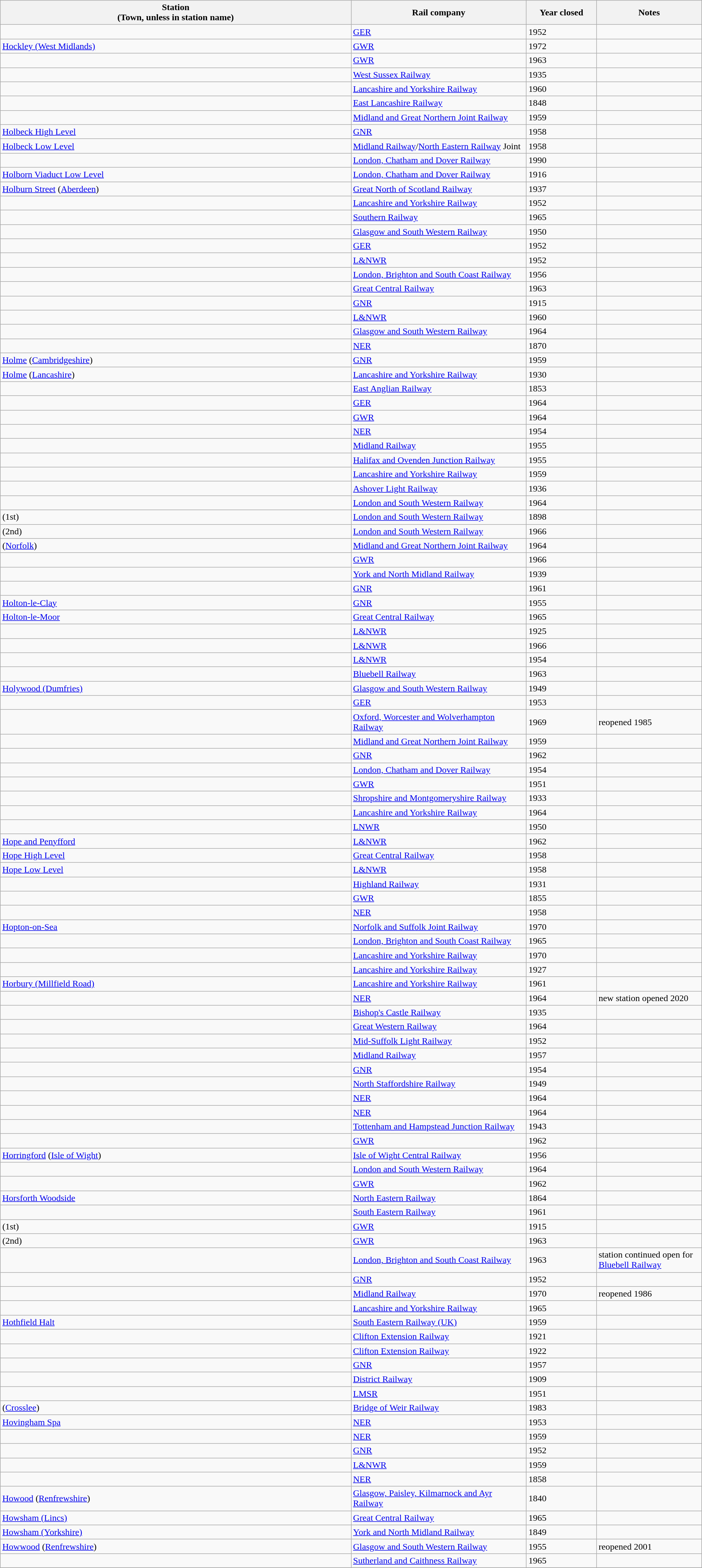<table class="wikitable sortable">
<tr>
<th style="width:50%">Station<br>(Town, unless in station name)</th>
<th style="width:25%">Rail company</th>
<th style="width:10%">Year closed</th>
<th style="width:20%">Notes</th>
</tr>
<tr>
<td></td>
<td><a href='#'>GER</a></td>
<td>1952</td>
<td></td>
</tr>
<tr>
<td><a href='#'>Hockley (West Midlands)</a></td>
<td><a href='#'>GWR</a></td>
<td>1972</td>
<td></td>
</tr>
<tr>
<td></td>
<td><a href='#'>GWR</a></td>
<td>1963</td>
<td></td>
</tr>
<tr>
<td></td>
<td><a href='#'>West Sussex Railway</a></td>
<td>1935</td>
<td></td>
</tr>
<tr>
<td></td>
<td><a href='#'>Lancashire and Yorkshire Railway</a></td>
<td>1960</td>
<td></td>
</tr>
<tr>
<td></td>
<td><a href='#'>East Lancashire Railway</a></td>
<td>1848</td>
<td></td>
</tr>
<tr>
<td></td>
<td><a href='#'>Midland and Great Northern Joint Railway</a></td>
<td>1959</td>
<td></td>
</tr>
<tr>
<td><a href='#'>Holbeck High Level</a></td>
<td><a href='#'>GNR</a></td>
<td>1958</td>
<td></td>
</tr>
<tr>
<td><a href='#'>Holbeck Low Level</a></td>
<td><a href='#'>Midland Railway</a>/<a href='#'>North Eastern Railway</a> Joint</td>
<td>1958</td>
<td></td>
</tr>
<tr>
<td></td>
<td><a href='#'>London, Chatham and Dover Railway</a></td>
<td>1990</td>
<td></td>
</tr>
<tr>
<td><a href='#'>Holborn Viaduct Low Level</a></td>
<td><a href='#'>London, Chatham and Dover Railway</a></td>
<td>1916</td>
<td></td>
</tr>
<tr>
<td><a href='#'>Holburn Street</a> (<a href='#'>Aberdeen</a>)</td>
<td><a href='#'>Great North of Scotland Railway</a></td>
<td>1937</td>
<td></td>
</tr>
<tr>
<td></td>
<td><a href='#'>Lancashire and Yorkshire Railway</a></td>
<td>1952</td>
<td></td>
</tr>
<tr>
<td></td>
<td><a href='#'>Southern Railway</a></td>
<td>1965</td>
<td></td>
</tr>
<tr>
<td></td>
<td><a href='#'>Glasgow and South Western Railway</a></td>
<td>1950</td>
<td></td>
</tr>
<tr>
<td></td>
<td><a href='#'>GER</a></td>
<td>1952</td>
<td></td>
</tr>
<tr>
<td></td>
<td><a href='#'>L&NWR</a></td>
<td>1952</td>
<td></td>
</tr>
<tr>
<td></td>
<td><a href='#'>London, Brighton and South Coast Railway</a></td>
<td>1956</td>
<td></td>
</tr>
<tr>
<td></td>
<td><a href='#'>Great Central Railway</a></td>
<td>1963</td>
<td></td>
</tr>
<tr>
<td></td>
<td><a href='#'>GNR</a></td>
<td>1915</td>
<td></td>
</tr>
<tr>
<td></td>
<td><a href='#'>L&NWR</a></td>
<td>1960</td>
<td></td>
</tr>
<tr>
<td></td>
<td><a href='#'>Glasgow and South Western Railway</a></td>
<td>1964</td>
<td></td>
</tr>
<tr>
<td></td>
<td><a href='#'>NER</a></td>
<td>1870</td>
<td></td>
</tr>
<tr>
<td><a href='#'>Holme</a> (<a href='#'>Cambridgeshire</a>)</td>
<td><a href='#'>GNR</a></td>
<td>1959</td>
<td></td>
</tr>
<tr>
<td><a href='#'>Holme</a> (<a href='#'>Lancashire</a>)</td>
<td><a href='#'>Lancashire and Yorkshire Railway</a></td>
<td>1930</td>
<td></td>
</tr>
<tr>
<td></td>
<td><a href='#'>East Anglian Railway</a></td>
<td>1853</td>
<td></td>
</tr>
<tr>
<td></td>
<td><a href='#'>GER</a></td>
<td>1964</td>
<td></td>
</tr>
<tr>
<td></td>
<td><a href='#'>GWR</a></td>
<td>1964</td>
<td></td>
</tr>
<tr>
<td></td>
<td><a href='#'>NER</a></td>
<td>1954</td>
<td></td>
</tr>
<tr>
<td></td>
<td><a href='#'>Midland Railway</a></td>
<td>1955</td>
<td></td>
</tr>
<tr>
<td></td>
<td><a href='#'>Halifax and Ovenden Junction Railway</a></td>
<td>1955</td>
<td></td>
</tr>
<tr>
<td></td>
<td><a href='#'>Lancashire and Yorkshire Railway</a></td>
<td>1959</td>
<td></td>
</tr>
<tr>
<td></td>
<td><a href='#'>Ashover Light Railway</a></td>
<td>1936</td>
<td></td>
</tr>
<tr>
<td></td>
<td><a href='#'>London and South Western Railway</a></td>
<td>1964</td>
<td></td>
</tr>
<tr>
<td> (1st)</td>
<td><a href='#'>London and South Western Railway</a></td>
<td>1898</td>
<td></td>
</tr>
<tr>
<td> (2nd)</td>
<td><a href='#'>London and South Western Railway</a></td>
<td>1966</td>
<td></td>
</tr>
<tr>
<td> (<a href='#'>Norfolk</a>)</td>
<td><a href='#'>Midland and Great Northern Joint Railway</a></td>
<td>1964</td>
<td></td>
</tr>
<tr>
<td></td>
<td><a href='#'>GWR</a></td>
<td>1966</td>
<td></td>
</tr>
<tr>
<td></td>
<td><a href='#'>York and North Midland Railway</a></td>
<td>1939</td>
<td></td>
</tr>
<tr>
<td></td>
<td><a href='#'>GNR</a></td>
<td>1961</td>
<td></td>
</tr>
<tr>
<td><a href='#'>Holton-le-Clay</a></td>
<td><a href='#'>GNR</a></td>
<td>1955</td>
<td></td>
</tr>
<tr>
<td><a href='#'>Holton-le-Moor</a></td>
<td><a href='#'>Great Central Railway</a></td>
<td>1965</td>
<td></td>
</tr>
<tr>
<td></td>
<td><a href='#'>L&NWR</a></td>
<td>1925</td>
<td></td>
</tr>
<tr>
<td></td>
<td><a href='#'>L&NWR</a></td>
<td>1966</td>
<td></td>
</tr>
<tr>
<td></td>
<td><a href='#'>L&NWR</a></td>
<td>1954</td>
<td></td>
</tr>
<tr>
<td></td>
<td><a href='#'>Bluebell Railway</a></td>
<td>1963</td>
<td></td>
</tr>
<tr>
<td><a href='#'>Holywood (Dumfries)</a></td>
<td><a href='#'>Glasgow and South Western Railway</a></td>
<td>1949</td>
<td></td>
</tr>
<tr>
<td></td>
<td><a href='#'>GER</a></td>
<td>1953</td>
<td></td>
</tr>
<tr>
<td></td>
<td><a href='#'>Oxford, Worcester and Wolverhampton Railway</a></td>
<td>1969</td>
<td>reopened 1985</td>
</tr>
<tr>
<td></td>
<td><a href='#'>Midland and Great Northern Joint Railway</a></td>
<td>1959</td>
<td></td>
</tr>
<tr>
<td></td>
<td><a href='#'>GNR</a></td>
<td>1962</td>
<td></td>
</tr>
<tr>
<td></td>
<td><a href='#'>London, Chatham and Dover Railway</a></td>
<td>1954</td>
<td></td>
</tr>
<tr>
<td></td>
<td><a href='#'>GWR</a></td>
<td>1951</td>
<td></td>
</tr>
<tr>
<td></td>
<td><a href='#'>Shropshire and Montgomeryshire Railway</a></td>
<td>1933</td>
<td></td>
</tr>
<tr>
<td></td>
<td><a href='#'>Lancashire and Yorkshire Railway</a></td>
<td>1964</td>
<td></td>
</tr>
<tr>
<td></td>
<td><a href='#'>LNWR</a></td>
<td>1950</td>
<td></td>
</tr>
<tr>
<td><a href='#'>Hope and Penyfford</a></td>
<td><a href='#'>L&NWR</a></td>
<td>1962</td>
<td></td>
</tr>
<tr>
<td><a href='#'>Hope High Level</a></td>
<td><a href='#'>Great Central Railway</a></td>
<td>1958</td>
<td></td>
</tr>
<tr>
<td><a href='#'>Hope Low Level</a></td>
<td><a href='#'>L&NWR</a></td>
<td>1958</td>
<td></td>
</tr>
<tr>
<td></td>
<td><a href='#'>Highland Railway</a></td>
<td>1931</td>
<td></td>
</tr>
<tr>
<td></td>
<td><a href='#'>GWR</a></td>
<td>1855</td>
<td></td>
</tr>
<tr>
<td></td>
<td><a href='#'>NER</a></td>
<td>1958</td>
<td></td>
</tr>
<tr>
<td><a href='#'>Hopton-on-Sea</a></td>
<td><a href='#'>Norfolk and Suffolk Joint Railway</a></td>
<td>1970</td>
<td></td>
</tr>
<tr>
<td></td>
<td><a href='#'>London, Brighton and South Coast Railway</a></td>
<td>1965</td>
<td></td>
</tr>
<tr>
<td></td>
<td><a href='#'>Lancashire and Yorkshire Railway</a></td>
<td>1970</td>
<td></td>
</tr>
<tr>
<td></td>
<td><a href='#'>Lancashire and Yorkshire Railway</a></td>
<td>1927</td>
<td></td>
</tr>
<tr>
<td><a href='#'>Horbury (Millfield Road)</a></td>
<td><a href='#'>Lancashire and Yorkshire Railway</a></td>
<td>1961</td>
<td></td>
</tr>
<tr>
<td></td>
<td><a href='#'>NER</a></td>
<td>1964</td>
<td>new station opened 2020</td>
</tr>
<tr>
<td></td>
<td><a href='#'>Bishop's Castle Railway</a></td>
<td>1935</td>
<td></td>
</tr>
<tr>
<td></td>
<td><a href='#'>Great Western Railway</a></td>
<td>1964</td>
<td></td>
</tr>
<tr>
<td></td>
<td><a href='#'>Mid-Suffolk Light Railway</a></td>
<td>1952</td>
<td></td>
</tr>
<tr>
<td></td>
<td><a href='#'>Midland Railway</a></td>
<td>1957</td>
<td></td>
</tr>
<tr>
<td></td>
<td><a href='#'>GNR</a></td>
<td>1954</td>
<td></td>
</tr>
<tr>
<td></td>
<td><a href='#'>North Staffordshire Railway</a></td>
<td>1949</td>
<td></td>
</tr>
<tr>
<td></td>
<td><a href='#'>NER</a></td>
<td>1964</td>
<td></td>
</tr>
<tr>
<td></td>
<td><a href='#'>NER</a></td>
<td>1964</td>
<td></td>
</tr>
<tr>
<td></td>
<td><a href='#'>Tottenham and Hampstead Junction Railway</a></td>
<td>1943</td>
<td></td>
</tr>
<tr>
<td></td>
<td><a href='#'>GWR</a></td>
<td>1962</td>
<td></td>
</tr>
<tr>
<td><a href='#'>Horringford</a> (<a href='#'>Isle of Wight</a>)</td>
<td><a href='#'>Isle of Wight Central Railway</a></td>
<td>1956</td>
<td></td>
</tr>
<tr>
<td></td>
<td><a href='#'>London and South Western Railway</a></td>
<td>1964</td>
<td></td>
</tr>
<tr>
<td></td>
<td><a href='#'>GWR</a></td>
<td>1962</td>
<td></td>
</tr>
<tr>
<td><a href='#'>Horsforth Woodside</a></td>
<td><a href='#'>North Eastern Railway</a></td>
<td>1864</td>
<td></td>
</tr>
<tr>
<td></td>
<td><a href='#'>South Eastern Railway</a></td>
<td>1961</td>
<td></td>
</tr>
<tr>
<td> (1st)</td>
<td><a href='#'>GWR</a></td>
<td>1915</td>
<td></td>
</tr>
<tr>
<td> (2nd)</td>
<td><a href='#'>GWR</a></td>
<td>1963</td>
<td></td>
</tr>
<tr>
<td></td>
<td><a href='#'>London, Brighton and South Coast Railway</a></td>
<td>1963</td>
<td>station continued open for <a href='#'>Bluebell Railway</a></td>
</tr>
<tr>
<td></td>
<td><a href='#'>GNR</a></td>
<td>1952</td>
<td></td>
</tr>
<tr>
<td></td>
<td><a href='#'>Midland Railway</a></td>
<td>1970</td>
<td>reopened 1986</td>
</tr>
<tr>
<td></td>
<td><a href='#'>Lancashire and Yorkshire Railway</a></td>
<td>1965</td>
<td></td>
</tr>
<tr>
<td><a href='#'>Hothfield Halt</a></td>
<td><a href='#'>South Eastern Railway (UK)</a></td>
<td>1959</td>
<td></td>
</tr>
<tr>
<td></td>
<td><a href='#'>Clifton Extension Railway</a></td>
<td>1921</td>
<td></td>
</tr>
<tr>
<td></td>
<td><a href='#'>Clifton Extension Railway</a></td>
<td>1922</td>
<td></td>
</tr>
<tr>
<td></td>
<td><a href='#'>GNR</a></td>
<td>1957</td>
<td></td>
</tr>
<tr>
<td></td>
<td><a href='#'>District Railway</a></td>
<td>1909</td>
<td></td>
</tr>
<tr>
<td></td>
<td><a href='#'>LMSR</a></td>
<td>1951</td>
<td></td>
</tr>
<tr>
<td> (<a href='#'>Crosslee</a>)</td>
<td><a href='#'>Bridge of Weir Railway</a></td>
<td>1983</td>
<td></td>
</tr>
<tr>
<td><a href='#'>Hovingham Spa</a></td>
<td><a href='#'>NER</a></td>
<td>1953</td>
<td></td>
</tr>
<tr>
<td></td>
<td><a href='#'>NER</a></td>
<td>1959</td>
<td></td>
</tr>
<tr>
<td></td>
<td><a href='#'>GNR</a></td>
<td>1952</td>
<td></td>
</tr>
<tr>
<td></td>
<td><a href='#'>L&NWR</a></td>
<td>1959</td>
<td></td>
</tr>
<tr>
<td></td>
<td><a href='#'>NER</a></td>
<td>1858</td>
<td></td>
</tr>
<tr>
<td><a href='#'>Howood</a> (<a href='#'>Renfrewshire</a>)</td>
<td><a href='#'>Glasgow, Paisley, Kilmarnock and Ayr Railway</a></td>
<td>1840</td>
<td></td>
</tr>
<tr>
<td><a href='#'>Howsham (Lincs)</a></td>
<td><a href='#'>Great Central Railway</a></td>
<td>1965</td>
<td></td>
</tr>
<tr>
<td><a href='#'>Howsham (Yorkshire)</a></td>
<td><a href='#'>York and North Midland Railway</a></td>
<td>1849</td>
<td></td>
</tr>
<tr>
<td><a href='#'>Howwood</a> (<a href='#'>Renfrewshire</a>)</td>
<td><a href='#'>Glasgow and South Western Railway</a></td>
<td>1955</td>
<td>reopened 2001</td>
</tr>
<tr>
<td></td>
<td><a href='#'>Sutherland and Caithness Railway</a></td>
<td>1965</td>
<td></td>
</tr>
<tr>
</tr>
</table>
